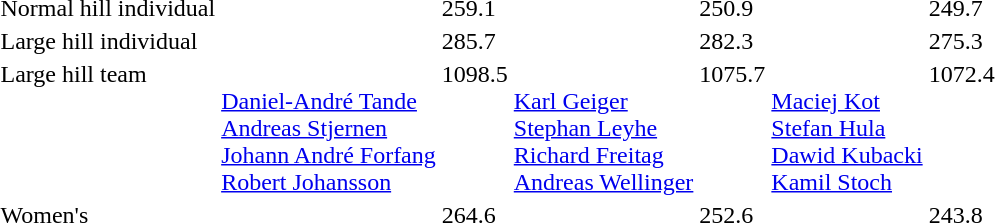<table>
<tr valign="top">
<td>Normal hill individual<br></td>
<td></td>
<td>259.1</td>
<td></td>
<td>250.9</td>
<td></td>
<td>249.7</td>
</tr>
<tr valign="top">
<td>Large hill individual<br></td>
<td></td>
<td>285.7</td>
<td></td>
<td>282.3</td>
<td></td>
<td>275.3</td>
</tr>
<tr valign="top">
<td>Large hill team<br></td>
<td><br><a href='#'>Daniel-André Tande</a><br><a href='#'>Andreas Stjernen</a><br><a href='#'>Johann André Forfang</a><br><a href='#'>Robert Johansson</a></td>
<td>1098.5</td>
<td><br><a href='#'>Karl Geiger</a><br><a href='#'>Stephan Leyhe</a><br><a href='#'>Richard Freitag</a><br><a href='#'>Andreas Wellinger</a></td>
<td>1075.7</td>
<td><br><a href='#'>Maciej Kot</a><br><a href='#'>Stefan Hula</a><br><a href='#'>Dawid Kubacki</a><br><a href='#'>Kamil Stoch</a></td>
<td>1072.4</td>
</tr>
<tr valign="top">
<td>Women's<br></td>
<td></td>
<td>264.6</td>
<td></td>
<td>252.6</td>
<td></td>
<td>243.8</td>
</tr>
</table>
